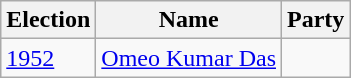<table class="wikitable sortable">
<tr>
<th>Election</th>
<th>Name</th>
<th colspan="2">Party</th>
</tr>
<tr>
<td><a href='#'>1952</a></td>
<td><a href='#'>Omeo Kumar Das</a></td>
<td></td>
</tr>
</table>
